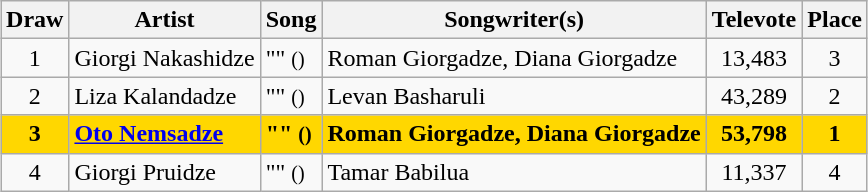<table class="sortable wikitable" style="margin: 1em auto 1em auto; text-align:center">
<tr>
<th>Draw</th>
<th>Artist</th>
<th>Song</th>
<th>Songwriter(s)</th>
<th>Televote</th>
<th>Place</th>
</tr>
<tr>
<td>1</td>
<td align="left">Giorgi Nakashidze</td>
<td align="left">"" <small>()</small></td>
<td align="left">Roman Giorgadze, Diana Giorgadze</td>
<td>13,483</td>
<td>3</td>
</tr>
<tr>
<td>2</td>
<td align="left">Liza Kalandadze</td>
<td align="left">"" <small>()</small></td>
<td align="left">Levan Basharuli</td>
<td>43,289</td>
<td>2</td>
</tr>
<tr style="font-weight:bold; background:gold;">
<td>3</td>
<td align="left"><a href='#'>Oto Nemsadze</a></td>
<td align="left">"" <small>()</small></td>
<td align="left">Roman Giorgadze, Diana Giorgadze</td>
<td>53,798</td>
<td>1</td>
</tr>
<tr>
<td>4</td>
<td align="left">Giorgi Pruidze</td>
<td align="left">"" <small>()</small></td>
<td align="left">Tamar Babilua</td>
<td>11,337</td>
<td>4</td>
</tr>
</table>
